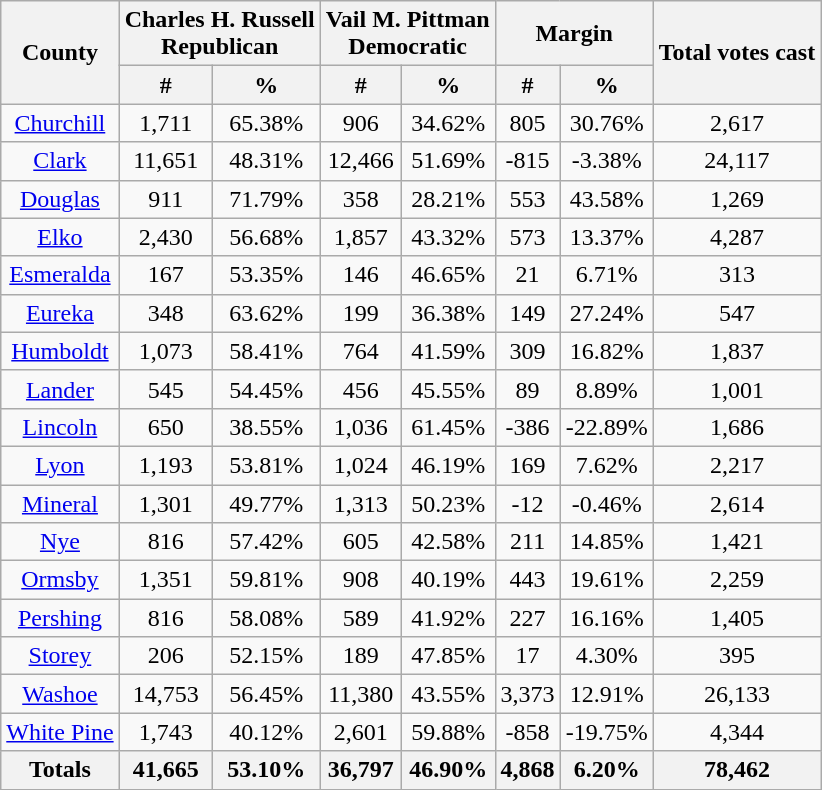<table class="wikitable sortable" style="text-align:center">
<tr>
<th rowspan="2">County</th>
<th style="text-align:center;" colspan="2">Charles H. Russell<br>Republican</th>
<th style="text-align:center;" colspan="2">Vail M. Pittman<br>Democratic</th>
<th style="text-align:center;" colspan="2">Margin</th>
<th style="text-align:center;" rowspan="2">Total votes cast</th>
</tr>
<tr>
<th style="text-align:center;" data-sort-type="number">#</th>
<th style="text-align:center;" data-sort-type="number">%</th>
<th style="text-align:center;" data-sort-type="number">#</th>
<th style="text-align:center;" data-sort-type="number">%</th>
<th style="text-align:center;" data-sort-type="number">#</th>
<th style="text-align:center;" data-sort-type="number">%</th>
</tr>
<tr style="text-align:center;">
<td><a href='#'>Churchill</a></td>
<td>1,711</td>
<td>65.38%</td>
<td>906</td>
<td>34.62%</td>
<td>805</td>
<td>30.76%</td>
<td>2,617</td>
</tr>
<tr style="text-align:center;">
<td><a href='#'>Clark</a></td>
<td>11,651</td>
<td>48.31%</td>
<td>12,466</td>
<td>51.69%</td>
<td>-815</td>
<td>-3.38%</td>
<td>24,117</td>
</tr>
<tr style="text-align:center;">
<td><a href='#'>Douglas</a></td>
<td>911</td>
<td>71.79%</td>
<td>358</td>
<td>28.21%</td>
<td>553</td>
<td>43.58%</td>
<td>1,269</td>
</tr>
<tr style="text-align:center;">
<td><a href='#'>Elko</a></td>
<td>2,430</td>
<td>56.68%</td>
<td>1,857</td>
<td>43.32%</td>
<td>573</td>
<td>13.37%</td>
<td>4,287</td>
</tr>
<tr style="text-align:center;">
<td><a href='#'>Esmeralda</a></td>
<td>167</td>
<td>53.35%</td>
<td>146</td>
<td>46.65%</td>
<td>21</td>
<td>6.71%</td>
<td>313</td>
</tr>
<tr style="text-align:center;">
<td><a href='#'>Eureka</a></td>
<td>348</td>
<td>63.62%</td>
<td>199</td>
<td>36.38%</td>
<td>149</td>
<td>27.24%</td>
<td>547</td>
</tr>
<tr style="text-align:center;">
<td><a href='#'>Humboldt</a></td>
<td>1,073</td>
<td>58.41%</td>
<td>764</td>
<td>41.59%</td>
<td>309</td>
<td>16.82%</td>
<td>1,837</td>
</tr>
<tr style="text-align:center;">
<td><a href='#'>Lander</a></td>
<td>545</td>
<td>54.45%</td>
<td>456</td>
<td>45.55%</td>
<td>89</td>
<td>8.89%</td>
<td>1,001</td>
</tr>
<tr style="text-align:center;">
<td><a href='#'>Lincoln</a></td>
<td>650</td>
<td>38.55%</td>
<td>1,036</td>
<td>61.45%</td>
<td>-386</td>
<td>-22.89%</td>
<td>1,686</td>
</tr>
<tr style="text-align:center;">
<td><a href='#'>Lyon</a></td>
<td>1,193</td>
<td>53.81%</td>
<td>1,024</td>
<td>46.19%</td>
<td>169</td>
<td>7.62%</td>
<td>2,217</td>
</tr>
<tr style="text-align:center;">
<td><a href='#'>Mineral</a></td>
<td>1,301</td>
<td>49.77%</td>
<td>1,313</td>
<td>50.23%</td>
<td>-12</td>
<td>-0.46%</td>
<td>2,614</td>
</tr>
<tr style="text-align:center;">
<td><a href='#'>Nye</a></td>
<td>816</td>
<td>57.42%</td>
<td>605</td>
<td>42.58%</td>
<td>211</td>
<td>14.85%</td>
<td>1,421</td>
</tr>
<tr style="text-align:center;">
<td><a href='#'>Ormsby</a></td>
<td>1,351</td>
<td>59.81%</td>
<td>908</td>
<td>40.19%</td>
<td>443</td>
<td>19.61%</td>
<td>2,259</td>
</tr>
<tr style="text-align:center;">
<td><a href='#'>Pershing</a></td>
<td>816</td>
<td>58.08%</td>
<td>589</td>
<td>41.92%</td>
<td>227</td>
<td>16.16%</td>
<td>1,405</td>
</tr>
<tr style="text-align:center;">
<td><a href='#'>Storey</a></td>
<td>206</td>
<td>52.15%</td>
<td>189</td>
<td>47.85%</td>
<td>17</td>
<td>4.30%</td>
<td>395</td>
</tr>
<tr style="text-align:center;">
<td><a href='#'>Washoe</a></td>
<td>14,753</td>
<td>56.45%</td>
<td>11,380</td>
<td>43.55%</td>
<td>3,373</td>
<td>12.91%</td>
<td>26,133</td>
</tr>
<tr style="text-align:center;">
<td><a href='#'>White Pine</a></td>
<td>1,743</td>
<td>40.12%</td>
<td>2,601</td>
<td>59.88%</td>
<td>-858</td>
<td>-19.75%</td>
<td>4,344</td>
</tr>
<tr style="text-align:center;">
<th>Totals</th>
<th>41,665</th>
<th>53.10%</th>
<th>36,797</th>
<th>46.90%</th>
<th>4,868</th>
<th>6.20%</th>
<th>78,462</th>
</tr>
</table>
